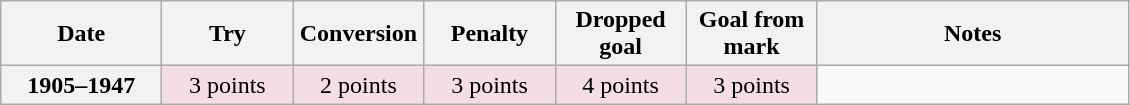<table class="wikitable">
<tr>
<th scope="col" style="width:100px;">Date</th>
<th scope="col" style="width:80px;">Try</th>
<th scope="col" style="width:80px;">Conversion</th>
<th scope="col" style="width:80px;">Penalty</th>
<th scope="col" style="width:80px;">Dropped goal</th>
<th scope="col" style="width:80px;">Goal from mark</th>
<th scope="col" style="width:200px;">Notes<br></th>
</tr>
<tr style="text-align:center;background:#F4DDE7;">
<th>1905–1947</th>
<td>3 points</td>
<td>2 points</td>
<td>3 points</td>
<td>4 points</td>
<td>3 points<br></td>
</tr>
</table>
